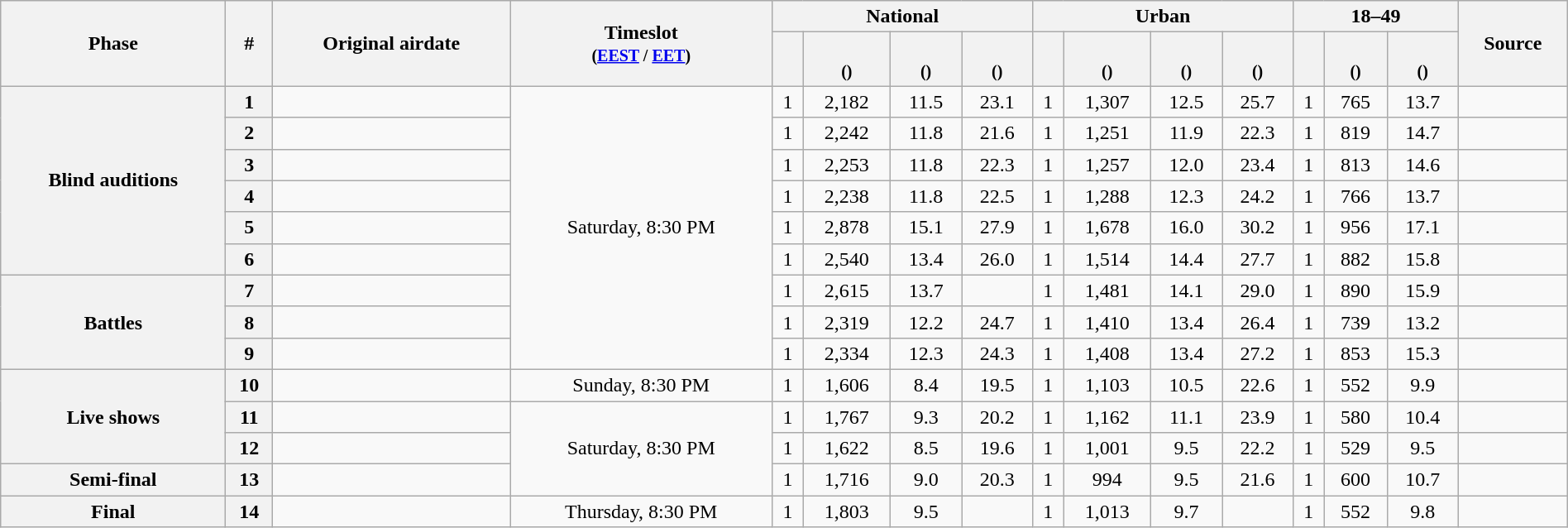<table class="wikitable" style="text-align: center; width: 100%;">
<tr>
<th rowspan="2">Phase</th>
<th rowspan="2">#</th>
<th rowspan="2">Original airdate</th>
<th rowspan="2">Timeslot<br><small>(<a href='#'>EEST</a> / <a href='#'>EET</a>)</small></th>
<th colspan="4">National</th>
<th colspan="4">Urban</th>
<th colspan="3">18–49</th>
<th rowspan="2">Source</th>
</tr>
<tr>
<th></th>
<th><br><small>()</small></th>
<th><br><small>()</small></th>
<th><br><small>()</small></th>
<th></th>
<th><br><small>()</small></th>
<th><br><small>()</small></th>
<th><br><small>()</small></th>
<th></th>
<th><br><small>()</small></th>
<th><br><small>()</small></th>
</tr>
<tr>
<th rowspan="6">Blind auditions</th>
<th>1</th>
<td></td>
<td rowspan="9">Saturday, 8:30 PM</td>
<td>1</td>
<td>2,182</td>
<td>11.5</td>
<td>23.1</td>
<td>1</td>
<td>1,307</td>
<td>12.5</td>
<td>25.7</td>
<td>1</td>
<td>765</td>
<td>13.7</td>
<td></td>
</tr>
<tr>
<th>2</th>
<td></td>
<td>1</td>
<td>2,242</td>
<td>11.8</td>
<td>21.6</td>
<td>1</td>
<td>1,251</td>
<td>11.9</td>
<td>22.3</td>
<td>1</td>
<td>819</td>
<td>14.7</td>
<td></td>
</tr>
<tr>
<th>3</th>
<td></td>
<td>1</td>
<td>2,253</td>
<td>11.8</td>
<td>22.3</td>
<td>1</td>
<td>1,257</td>
<td>12.0</td>
<td>23.4</td>
<td>1</td>
<td>813</td>
<td>14.6</td>
<td></td>
</tr>
<tr>
<th>4</th>
<td></td>
<td>1</td>
<td>2,238</td>
<td>11.8</td>
<td>22.5</td>
<td>1</td>
<td>1,288</td>
<td>12.3</td>
<td>24.2</td>
<td>1</td>
<td>766</td>
<td>13.7</td>
<td></td>
</tr>
<tr>
<th>5</th>
<td></td>
<td>1</td>
<td>2,878</td>
<td>15.1</td>
<td>27.9</td>
<td>1</td>
<td>1,678</td>
<td>16.0</td>
<td>30.2</td>
<td>1</td>
<td>956</td>
<td>17.1</td>
<td></td>
</tr>
<tr>
<th>6</th>
<td></td>
<td>1</td>
<td>2,540</td>
<td>13.4</td>
<td>26.0</td>
<td>1</td>
<td>1,514</td>
<td>14.4</td>
<td>27.7</td>
<td>1</td>
<td>882</td>
<td>15.8</td>
<td></td>
</tr>
<tr>
<th rowspan="3">Battles</th>
<th>7</th>
<td></td>
<td>1</td>
<td>2,615</td>
<td>13.7</td>
<td></td>
<td>1</td>
<td>1,481</td>
<td>14.1</td>
<td>29.0</td>
<td>1</td>
<td>890</td>
<td>15.9</td>
<td></td>
</tr>
<tr>
<th>8</th>
<td></td>
<td>1</td>
<td>2,319</td>
<td>12.2</td>
<td>24.7</td>
<td>1</td>
<td>1,410</td>
<td>13.4</td>
<td>26.4</td>
<td>1</td>
<td>739</td>
<td>13.2</td>
<td></td>
</tr>
<tr>
<th>9</th>
<td></td>
<td>1</td>
<td>2,334</td>
<td>12.3</td>
<td>24.3</td>
<td>1</td>
<td>1,408</td>
<td>13.4</td>
<td>27.2</td>
<td>1</td>
<td>853</td>
<td>15.3</td>
<td></td>
</tr>
<tr>
<th rowspan="3">Live shows</th>
<th>10</th>
<td></td>
<td>Sunday, 8:30 PM</td>
<td>1</td>
<td>1,606</td>
<td>8.4</td>
<td>19.5</td>
<td>1</td>
<td>1,103</td>
<td>10.5</td>
<td>22.6</td>
<td>1</td>
<td>552</td>
<td>9.9</td>
<td></td>
</tr>
<tr>
<th>11</th>
<td></td>
<td rowspan="3">Saturday, 8:30 PM</td>
<td>1</td>
<td>1,767</td>
<td>9.3</td>
<td>20.2</td>
<td>1</td>
<td>1,162</td>
<td>11.1</td>
<td>23.9</td>
<td>1</td>
<td>580</td>
<td>10.4</td>
<td></td>
</tr>
<tr>
<th>12</th>
<td></td>
<td>1</td>
<td>1,622</td>
<td>8.5</td>
<td>19.6</td>
<td>1</td>
<td>1,001</td>
<td>9.5</td>
<td>22.2</td>
<td>1</td>
<td>529</td>
<td>9.5</td>
<td></td>
</tr>
<tr>
<th>Semi-final</th>
<th>13</th>
<td></td>
<td>1</td>
<td>1,716</td>
<td>9.0</td>
<td>20.3</td>
<td>1</td>
<td>994</td>
<td>9.5</td>
<td>21.6</td>
<td>1</td>
<td>600</td>
<td>10.7</td>
<td></td>
</tr>
<tr>
<th>Final</th>
<th>14</th>
<td></td>
<td>Thursday, 8:30 PM</td>
<td>1</td>
<td>1,803</td>
<td>9.5</td>
<td></td>
<td>1</td>
<td>1,013</td>
<td>9.7</td>
<td></td>
<td>1</td>
<td>552</td>
<td>9.8</td>
<td></td>
</tr>
</table>
